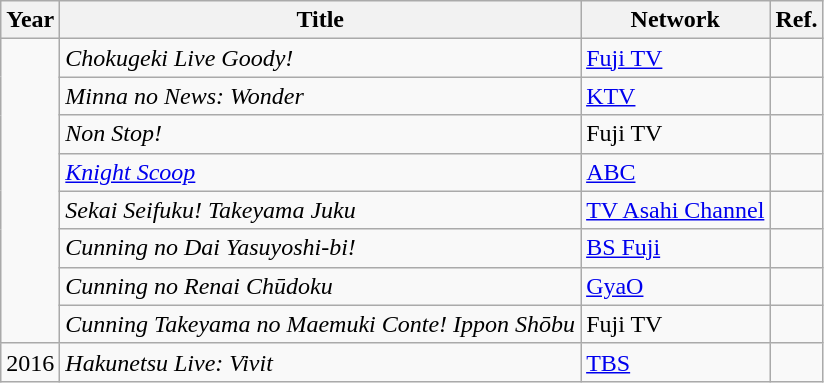<table class="wikitable">
<tr>
<th>Year</th>
<th>Title</th>
<th>Network</th>
<th>Ref.</th>
</tr>
<tr>
<td rowspan="8"></td>
<td><em>Chokugeki Live Goody!</em></td>
<td><a href='#'>Fuji TV</a></td>
<td></td>
</tr>
<tr>
<td><em>Minna no News: Wonder</em></td>
<td><a href='#'>KTV</a></td>
<td></td>
</tr>
<tr>
<td><em>Non Stop!</em></td>
<td>Fuji TV</td>
<td></td>
</tr>
<tr>
<td><em><a href='#'>Knight Scoop</a></em></td>
<td><a href='#'>ABC</a></td>
<td></td>
</tr>
<tr>
<td><em>Sekai Seifuku! Takeyama Juku</em></td>
<td><a href='#'>TV Asahi Channel</a></td>
<td></td>
</tr>
<tr>
<td><em>Cunning no Dai Yasuyoshi-bi!</em></td>
<td><a href='#'>BS Fuji</a></td>
<td></td>
</tr>
<tr>
<td><em>Cunning no Renai Chūdoku</em></td>
<td><a href='#'>GyaO</a></td>
<td></td>
</tr>
<tr>
<td><em>Cunning Takeyama no Maemuki Conte! Ippon Shōbu</em></td>
<td>Fuji TV</td>
<td></td>
</tr>
<tr>
<td>2016</td>
<td><em>Hakunetsu Live: Vivit</em></td>
<td><a href='#'>TBS</a></td>
<td></td>
</tr>
</table>
